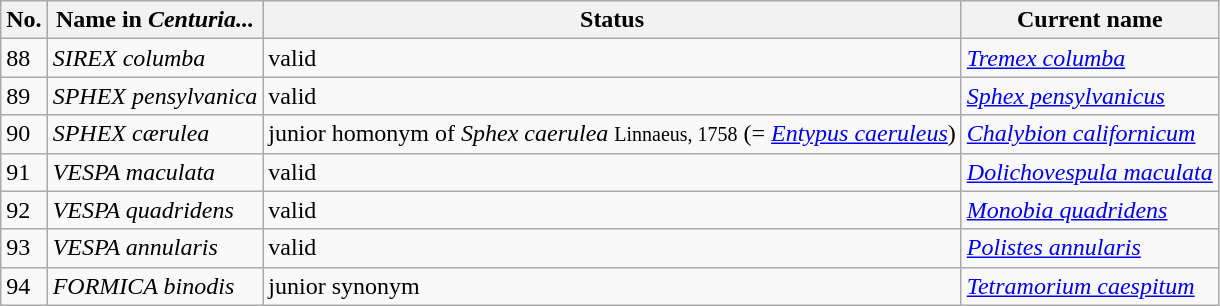<table class="wikitable sortable">
<tr>
<th>No.</th>
<th>Name in <em>Centuria...</em></th>
<th>Status</th>
<th>Current name</th>
</tr>
<tr>
<td>88</td>
<td><em>SIREX columba</em></td>
<td>valid </td>
<td><em><a href='#'>Tremex columba</a></em></td>
</tr>
<tr>
<td>89</td>
<td><em>SPHEX pensylvanica</em></td>
<td>valid </td>
<td><em><a href='#'>Sphex pensylvanicus</a></em></td>
</tr>
<tr>
<td>90</td>
<td><em>SPHEX cærulea</em></td>
<td>junior homonym of <em>Sphex caerulea</em> <small>Linnaeus, 1758</small> (= <em><a href='#'>Entypus caeruleus</a></em>)</td>
<td><em><a href='#'>Chalybion californicum</a></em> </td>
</tr>
<tr>
<td>91</td>
<td><em>VESPA maculata</em></td>
<td>valid </td>
<td><em><a href='#'>Dolichovespula maculata</a></em></td>
</tr>
<tr>
<td>92</td>
<td><em>VESPA quadridens</em></td>
<td>valid </td>
<td><em><a href='#'>Monobia quadridens</a></em></td>
</tr>
<tr>
<td>93</td>
<td><em>VESPA annularis</em></td>
<td>valid </td>
<td><em><a href='#'>Polistes annularis</a></em></td>
</tr>
<tr>
<td>94</td>
<td><em>FORMICA binodis</em> </td>
<td>junior synonym </td>
<td><em><a href='#'>Tetramorium caespitum</a></em></td>
</tr>
</table>
